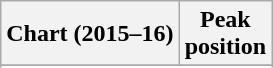<table class="wikitable plainrowheaders" style="text-align:center;">
<tr>
<th scope="col">Chart (2015–16)</th>
<th scope="col">Peak<br>position</th>
</tr>
<tr>
</tr>
<tr>
</tr>
</table>
